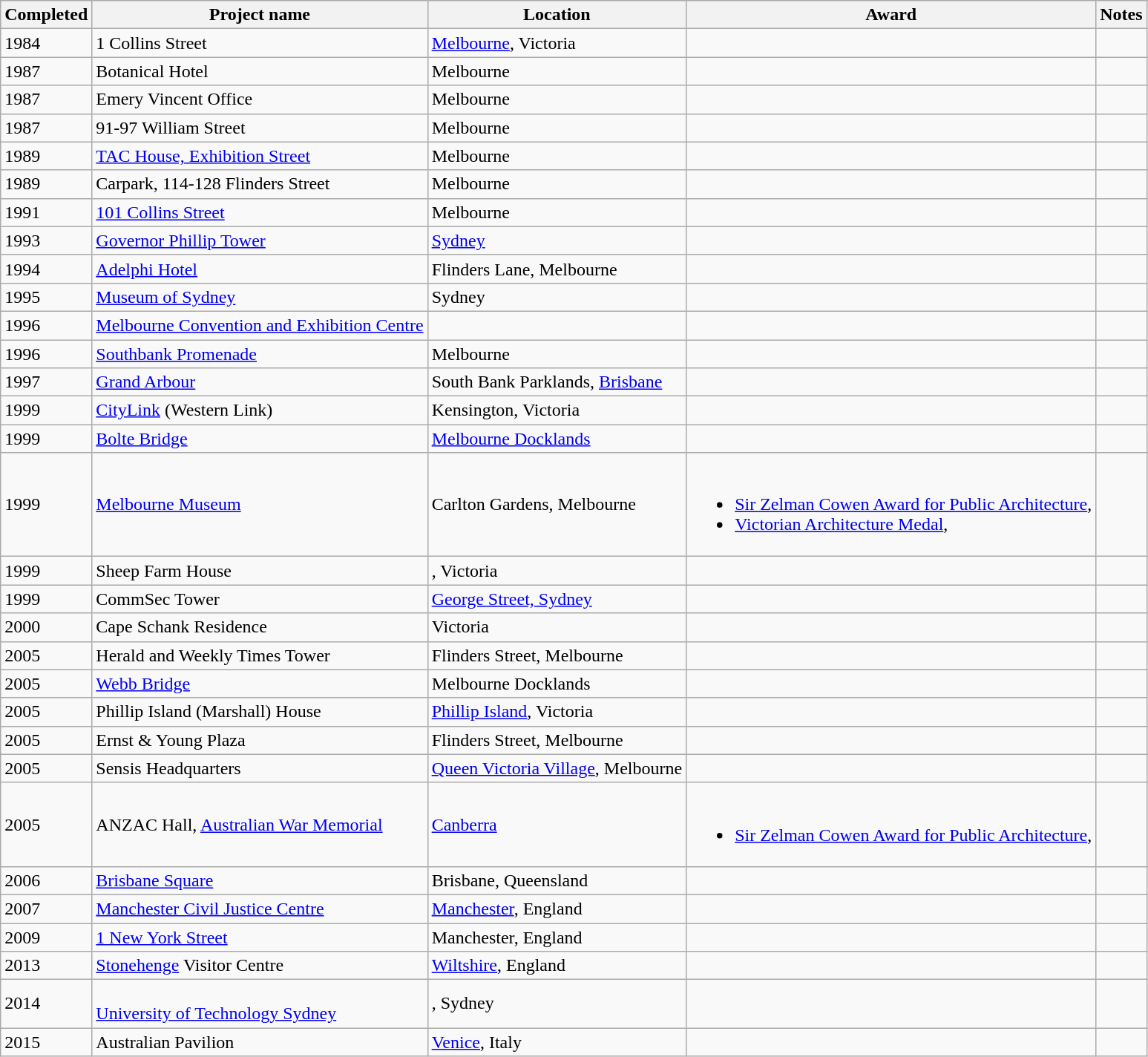<table class="wikitable sortable">
<tr>
<th>Completed</th>
<th>Project name</th>
<th>Location</th>
<th>Award</th>
<th>Notes</th>
</tr>
<tr>
<td>1984</td>
<td>1 Collins Street</td>
<td><a href='#'>Melbourne</a>, Victoria</td>
<td></td>
<td></td>
</tr>
<tr>
<td>1987</td>
<td>Botanical Hotel</td>
<td>Melbourne</td>
<td></td>
<td></td>
</tr>
<tr>
<td>1987</td>
<td>Emery Vincent Office</td>
<td>Melbourne</td>
<td></td>
<td></td>
</tr>
<tr>
<td>1987</td>
<td>91-97 William Street</td>
<td>Melbourne</td>
<td></td>
<td></td>
</tr>
<tr>
<td>1989</td>
<td><a href='#'>TAC House, Exhibition Street</a></td>
<td>Melbourne</td>
<td></td>
<td></td>
</tr>
<tr>
<td>1989</td>
<td>Carpark,  114-128 Flinders Street</td>
<td>Melbourne</td>
<td></td>
<td></td>
</tr>
<tr>
<td>1991</td>
<td><a href='#'>101 Collins Street</a></td>
<td>Melbourne</td>
<td></td>
<td></td>
</tr>
<tr>
<td>1993</td>
<td><a href='#'>Governor Phillip Tower</a></td>
<td><a href='#'>Sydney</a></td>
<td></td>
<td></td>
</tr>
<tr>
<td>1994</td>
<td><a href='#'>Adelphi Hotel</a></td>
<td>Flinders Lane, Melbourne</td>
<td></td>
<td></td>
</tr>
<tr>
<td>1995</td>
<td><a href='#'>Museum of Sydney</a></td>
<td>Sydney</td>
<td></td>
<td></td>
</tr>
<tr>
<td>1996</td>
<td><a href='#'>Melbourne Convention and Exhibition Centre</a></td>
<td></td>
<td></td>
<td></td>
</tr>
<tr>
<td>1996</td>
<td><a href='#'>Southbank Promenade</a></td>
<td>Melbourne</td>
<td></td>
<td></td>
</tr>
<tr>
<td>1997</td>
<td><a href='#'>Grand Arbour</a></td>
<td>South Bank Parklands, <a href='#'>Brisbane</a></td>
<td></td>
<td></td>
</tr>
<tr>
<td>1999</td>
<td><a href='#'>CityLink</a> (Western Link)</td>
<td>Kensington, Victoria</td>
<td></td>
<td></td>
</tr>
<tr>
<td>1999</td>
<td><a href='#'>Bolte Bridge</a></td>
<td><a href='#'>Melbourne Docklands</a></td>
<td></td>
<td></td>
</tr>
<tr>
<td>1999</td>
<td><a href='#'>Melbourne Museum</a></td>
<td>Carlton Gardens, Melbourne</td>
<td><br><ul><li><a href='#'>Sir Zelman Cowen Award for Public Architecture</a>, </li><li><a href='#'>Victorian Architecture Medal</a>, </li></ul></td>
</tr>
<tr>
<td>1999</td>
<td>Sheep Farm House</td>
<td>, Victoria</td>
<td></td>
<td></td>
</tr>
<tr>
<td>1999</td>
<td>CommSec Tower</td>
<td><a href='#'>George Street, Sydney</a></td>
<td></td>
<td></td>
</tr>
<tr>
<td>2000</td>
<td>Cape Schank Residence</td>
<td>Victoria</td>
<td></td>
<td></td>
</tr>
<tr>
<td>2005</td>
<td>Herald and Weekly Times Tower</td>
<td>Flinders Street, Melbourne</td>
<td></td>
<td></td>
</tr>
<tr>
<td>2005</td>
<td><a href='#'>Webb Bridge</a></td>
<td>Melbourne Docklands</td>
<td></td>
<td></td>
</tr>
<tr>
<td>2005</td>
<td>Phillip Island (Marshall) House</td>
<td><a href='#'>Phillip Island</a>, Victoria</td>
<td></td>
<td></td>
</tr>
<tr>
<td>2005</td>
<td>Ernst & Young Plaza</td>
<td>Flinders Street, Melbourne</td>
<td></td>
<td></td>
</tr>
<tr>
<td>2005</td>
<td>Sensis Headquarters</td>
<td><a href='#'>Queen Victoria Village</a>, Melbourne</td>
<td></td>
<td></td>
</tr>
<tr>
<td>2005</td>
<td>ANZAC Hall, <a href='#'>Australian War Memorial</a></td>
<td><a href='#'>Canberra</a></td>
<td><br><ul><li><a href='#'>Sir Zelman Cowen Award for Public Architecture</a>, </li></ul></td>
</tr>
<tr>
<td>2006</td>
<td><a href='#'>Brisbane Square</a></td>
<td>Brisbane, Queensland</td>
<td></td>
<td></td>
</tr>
<tr>
<td>2007</td>
<td><a href='#'>Manchester Civil Justice Centre</a></td>
<td><a href='#'>Manchester</a>, England</td>
<td></td>
<td></td>
</tr>
<tr>
<td>2009</td>
<td><a href='#'>1 New York Street</a></td>
<td>Manchester, England</td>
<td></td>
<td></td>
</tr>
<tr>
<td>2013</td>
<td><a href='#'>Stonehenge</a> Visitor Centre</td>
<td><a href='#'>Wiltshire</a>, England</td>
<td></td>
<td></td>
</tr>
<tr>
<td>2014</td>
<td><br><a href='#'>University of Technology Sydney</a></td>
<td>, Sydney</td>
<td></td>
<td></td>
</tr>
<tr>
<td>2015</td>
<td>Australian Pavilion</td>
<td><a href='#'>Venice</a>, Italy</td>
<td></td>
<td></td>
</tr>
</table>
